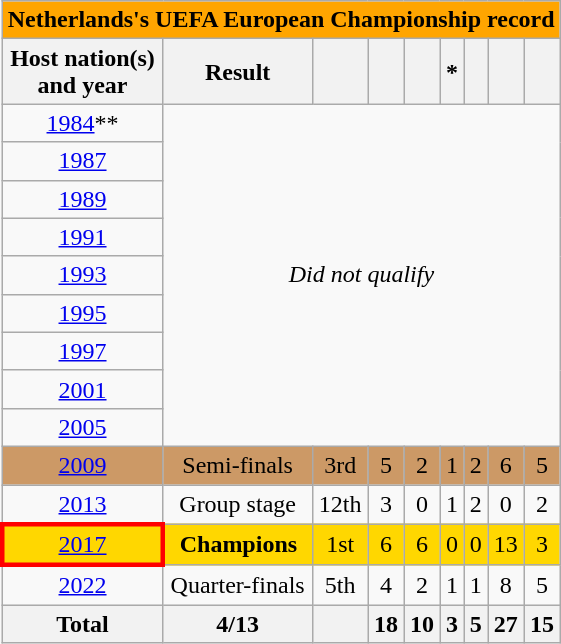<table class="wikitable" style="text-align: center;">
<tr>
<th style="color: black; background: orange;" colspan=9>Netherlands's UEFA European Championship record</th>
</tr>
<tr>
<th scope="col">Host nation(s)<br>and year</th>
<th scope="col">Result</th>
<th scope="col"></th>
<th scope="col"></th>
<th scope="col"></th>
<th scope="col">*</th>
<th scope="col"></th>
<th scope="col"></th>
<th scope="col"></th>
</tr>
<tr>
<td><a href='#'>1984</a>**</td>
<td colspan="8" rowspan="9"><em>Did not qualify</em></td>
</tr>
<tr>
<td> <a href='#'>1987</a></td>
</tr>
<tr>
<td> <a href='#'>1989</a></td>
</tr>
<tr>
<td> <a href='#'>1991</a></td>
</tr>
<tr>
<td> <a href='#'>1993</a></td>
</tr>
<tr>
<td>    <a href='#'>1995</a></td>
</tr>
<tr>
<td> <a href='#'>1997</a></td>
</tr>
<tr>
<td> <a href='#'>2001</a></td>
</tr>
<tr>
<td> <a href='#'>2005</a></td>
</tr>
<tr style="background:#c96;">
<td> <a href='#'>2009</a></td>
<td>Semi-finals</td>
<td>3rd</td>
<td>5</td>
<td>2</td>
<td>1</td>
<td>2</td>
<td>6</td>
<td>5</td>
</tr>
<tr>
<td> <a href='#'>2013</a></td>
<td>Group stage</td>
<td>12th</td>
<td>3</td>
<td>0</td>
<td>1</td>
<td>2</td>
<td>0</td>
<td>2</td>
</tr>
<tr style="background:gold;">
<td style="border: 3px solid red"> <a href='#'>2017</a></td>
<td><strong>Champions</strong></td>
<td>1st</td>
<td>6</td>
<td>6</td>
<td>0</td>
<td>0</td>
<td>13</td>
<td>3</td>
</tr>
<tr>
<td> <a href='#'>2022</a></td>
<td>Quarter-finals</td>
<td>5th</td>
<td>4</td>
<td>2</td>
<td>1</td>
<td>1</td>
<td>8</td>
<td>5</td>
</tr>
<tr>
<th>Total</th>
<th>4/13</th>
<th></th>
<th>18</th>
<th>10</th>
<th>3</th>
<th>5</th>
<th>27</th>
<th>15</th>
</tr>
</table>
